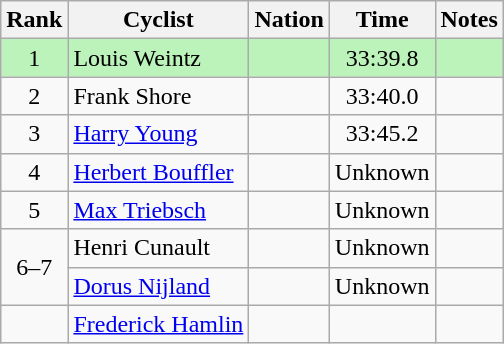<table class="wikitable sortable">
<tr>
<th>Rank</th>
<th>Cyclist</th>
<th>Nation</th>
<th>Time</th>
<th>Notes</th>
</tr>
<tr bgcolor=bbf3bb>
<td align=center>1</td>
<td>Louis Weintz</td>
<td></td>
<td align=center>33:39.8</td>
<td align=center></td>
</tr>
<tr>
<td align=center>2</td>
<td>Frank Shore</td>
<td></td>
<td align=center>33:40.0</td>
<td></td>
</tr>
<tr>
<td align=center>3</td>
<td><a href='#'>Harry Young</a></td>
<td></td>
<td align=center>33:45.2</td>
<td></td>
</tr>
<tr>
<td align=center>4</td>
<td><a href='#'>Herbert Bouffler</a></td>
<td></td>
<td align=center>Unknown</td>
<td></td>
</tr>
<tr>
<td align=center>5</td>
<td><a href='#'>Max Triebsch</a></td>
<td></td>
<td align=center>Unknown</td>
<td></td>
</tr>
<tr>
<td align=center rowspan=2>6–7</td>
<td>Henri Cunault</td>
<td></td>
<td align=center>Unknown</td>
<td></td>
</tr>
<tr>
<td><a href='#'>Dorus Nijland</a></td>
<td></td>
<td align=center>Unknown</td>
<td></td>
</tr>
<tr>
<td align=center></td>
<td><a href='#'>Frederick Hamlin</a></td>
<td></td>
<td align=center></td>
<td></td>
</tr>
</table>
